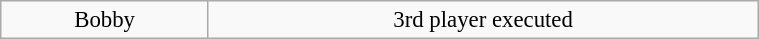<table class="wikitable plainrowheaders floatright" style="font-size: 95%; margin: 10px; text-align: center;" align="right" width="40%">
<tr>
<td>Bobby</td>
<td>3rd player executed</td>
</tr>
</table>
